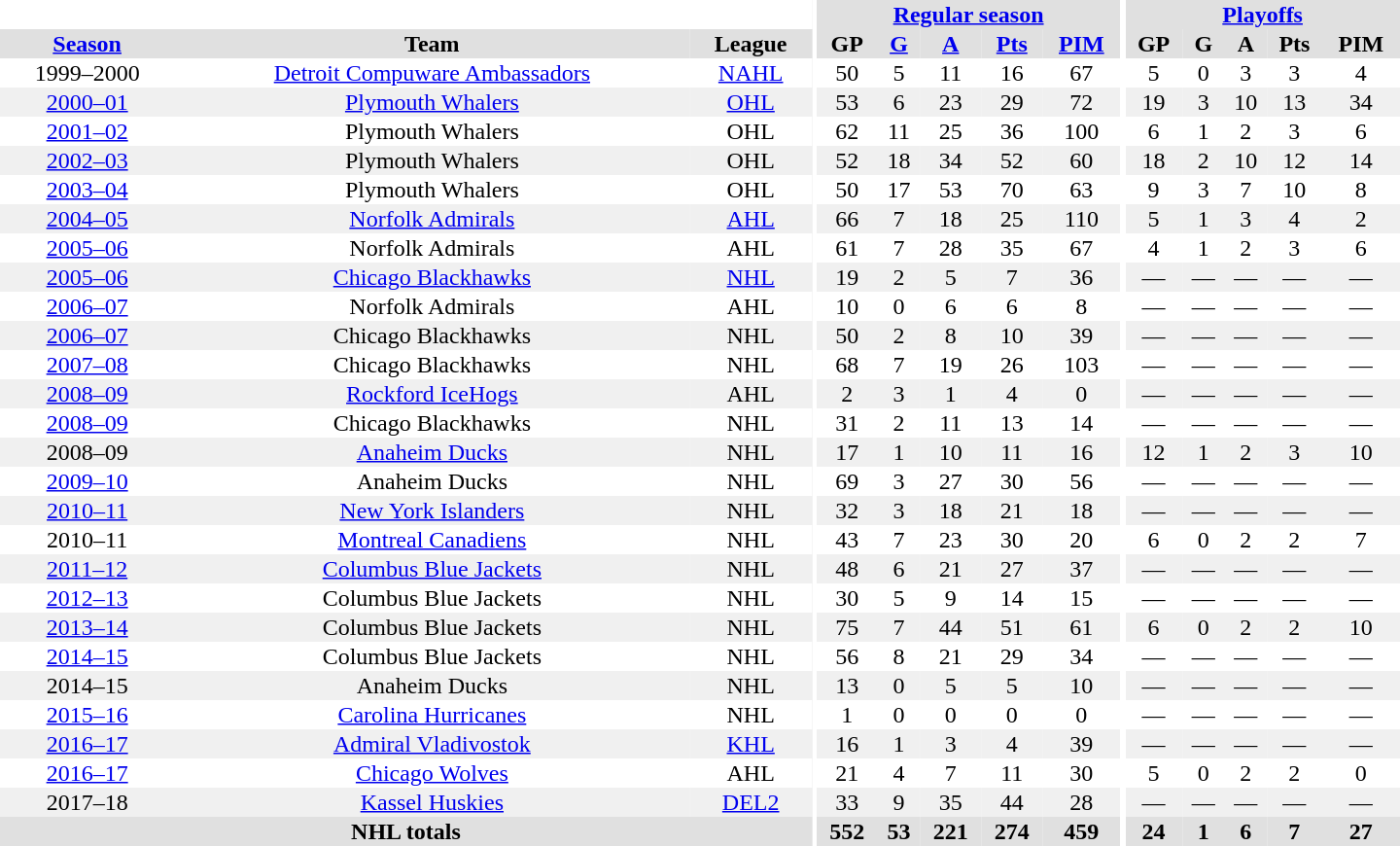<table border="0" cellpadding="1" cellspacing="0" style="text-align:center; width:60em">
<tr bgcolor="#e0e0e0">
<th colspan="3" bgcolor="#ffffff"></th>
<th rowspan="99" bgcolor="#ffffff"></th>
<th colspan="5"><a href='#'>Regular season</a></th>
<th rowspan="99" bgcolor="#ffffff"></th>
<th colspan="5"><a href='#'>Playoffs</a></th>
</tr>
<tr bgcolor="#e0e0e0">
<th><a href='#'>Season</a></th>
<th>Team</th>
<th>League</th>
<th>GP</th>
<th><a href='#'>G</a></th>
<th><a href='#'>A</a></th>
<th><a href='#'>Pts</a></th>
<th><a href='#'>PIM</a></th>
<th>GP</th>
<th>G</th>
<th>A</th>
<th>Pts</th>
<th>PIM</th>
</tr>
<tr>
<td>1999–2000</td>
<td><a href='#'>Detroit Compuware Ambassadors</a></td>
<td><a href='#'>NAHL</a></td>
<td>50</td>
<td>5</td>
<td>11</td>
<td>16</td>
<td>67</td>
<td>5</td>
<td>0</td>
<td>3</td>
<td>3</td>
<td>4</td>
</tr>
<tr bgcolor="#f0f0f0">
<td><a href='#'>2000–01</a></td>
<td><a href='#'>Plymouth Whalers</a></td>
<td><a href='#'>OHL</a></td>
<td>53</td>
<td>6</td>
<td>23</td>
<td>29</td>
<td>72</td>
<td>19</td>
<td>3</td>
<td>10</td>
<td>13</td>
<td>34</td>
</tr>
<tr>
<td><a href='#'>2001–02</a></td>
<td>Plymouth Whalers</td>
<td>OHL</td>
<td>62</td>
<td>11</td>
<td>25</td>
<td>36</td>
<td>100</td>
<td>6</td>
<td>1</td>
<td>2</td>
<td>3</td>
<td>6</td>
</tr>
<tr bgcolor="#f0f0f0">
<td><a href='#'>2002–03</a></td>
<td>Plymouth Whalers</td>
<td>OHL</td>
<td>52</td>
<td>18</td>
<td>34</td>
<td>52</td>
<td>60</td>
<td>18</td>
<td>2</td>
<td>10</td>
<td>12</td>
<td>14</td>
</tr>
<tr>
<td><a href='#'>2003–04</a></td>
<td>Plymouth Whalers</td>
<td>OHL</td>
<td>50</td>
<td>17</td>
<td>53</td>
<td>70</td>
<td>63</td>
<td>9</td>
<td>3</td>
<td>7</td>
<td>10</td>
<td>8</td>
</tr>
<tr bgcolor="#f0f0f0">
<td><a href='#'>2004–05</a></td>
<td><a href='#'>Norfolk Admirals</a></td>
<td><a href='#'>AHL</a></td>
<td>66</td>
<td>7</td>
<td>18</td>
<td>25</td>
<td>110</td>
<td>5</td>
<td>1</td>
<td>3</td>
<td>4</td>
<td>2</td>
</tr>
<tr>
<td><a href='#'>2005–06</a></td>
<td>Norfolk Admirals</td>
<td>AHL</td>
<td>61</td>
<td>7</td>
<td>28</td>
<td>35</td>
<td>67</td>
<td>4</td>
<td>1</td>
<td>2</td>
<td>3</td>
<td>6</td>
</tr>
<tr bgcolor="#f0f0f0">
<td><a href='#'>2005–06</a></td>
<td><a href='#'>Chicago Blackhawks</a></td>
<td><a href='#'>NHL</a></td>
<td>19</td>
<td>2</td>
<td>5</td>
<td>7</td>
<td>36</td>
<td>—</td>
<td>—</td>
<td>—</td>
<td>—</td>
<td>—</td>
</tr>
<tr>
<td><a href='#'>2006–07</a></td>
<td>Norfolk Admirals</td>
<td>AHL</td>
<td>10</td>
<td>0</td>
<td>6</td>
<td>6</td>
<td>8</td>
<td>—</td>
<td>—</td>
<td>—</td>
<td>—</td>
<td>—</td>
</tr>
<tr bgcolor="#f0f0f0">
<td><a href='#'>2006–07</a></td>
<td>Chicago Blackhawks</td>
<td>NHL</td>
<td>50</td>
<td>2</td>
<td>8</td>
<td>10</td>
<td>39</td>
<td>—</td>
<td>—</td>
<td>—</td>
<td>—</td>
<td>—</td>
</tr>
<tr>
<td><a href='#'>2007–08</a></td>
<td>Chicago Blackhawks</td>
<td>NHL</td>
<td>68</td>
<td>7</td>
<td>19</td>
<td>26</td>
<td>103</td>
<td>—</td>
<td>—</td>
<td>—</td>
<td>—</td>
<td>—</td>
</tr>
<tr bgcolor="#f0f0f0">
<td><a href='#'>2008–09</a></td>
<td><a href='#'>Rockford IceHogs</a></td>
<td>AHL</td>
<td>2</td>
<td>3</td>
<td>1</td>
<td>4</td>
<td>0</td>
<td>—</td>
<td>—</td>
<td>—</td>
<td>—</td>
<td>—</td>
</tr>
<tr>
<td><a href='#'>2008–09</a></td>
<td>Chicago Blackhawks</td>
<td>NHL</td>
<td>31</td>
<td>2</td>
<td>11</td>
<td>13</td>
<td>14</td>
<td>—</td>
<td>—</td>
<td>—</td>
<td>—</td>
<td>—</td>
</tr>
<tr bgcolor="#f0f0f0">
<td>2008–09</td>
<td><a href='#'>Anaheim Ducks</a></td>
<td>NHL</td>
<td>17</td>
<td>1</td>
<td>10</td>
<td>11</td>
<td>16</td>
<td>12</td>
<td>1</td>
<td>2</td>
<td>3</td>
<td>10</td>
</tr>
<tr>
<td><a href='#'>2009–10</a></td>
<td>Anaheim Ducks</td>
<td>NHL</td>
<td>69</td>
<td>3</td>
<td>27</td>
<td>30</td>
<td>56</td>
<td>—</td>
<td>—</td>
<td>—</td>
<td>—</td>
<td>—</td>
</tr>
<tr bgcolor="#f0f0f0">
<td><a href='#'>2010–11</a></td>
<td><a href='#'>New York Islanders</a></td>
<td>NHL</td>
<td>32</td>
<td>3</td>
<td>18</td>
<td>21</td>
<td>18</td>
<td>—</td>
<td>—</td>
<td>—</td>
<td>—</td>
<td>—</td>
</tr>
<tr>
<td>2010–11</td>
<td><a href='#'>Montreal Canadiens</a></td>
<td>NHL</td>
<td>43</td>
<td>7</td>
<td>23</td>
<td>30</td>
<td>20</td>
<td>6</td>
<td>0</td>
<td>2</td>
<td>2</td>
<td>7</td>
</tr>
<tr bgcolor="#f0f0f0">
<td><a href='#'>2011–12</a></td>
<td><a href='#'>Columbus Blue Jackets</a></td>
<td>NHL</td>
<td>48</td>
<td>6</td>
<td>21</td>
<td>27</td>
<td>37</td>
<td>—</td>
<td>—</td>
<td>—</td>
<td>—</td>
<td>—</td>
</tr>
<tr>
<td><a href='#'>2012–13</a></td>
<td>Columbus Blue Jackets</td>
<td>NHL</td>
<td>30</td>
<td>5</td>
<td>9</td>
<td>14</td>
<td>15</td>
<td>—</td>
<td>—</td>
<td>—</td>
<td>—</td>
<td>—</td>
</tr>
<tr bgcolor="#f0f0f0">
<td><a href='#'>2013–14</a></td>
<td>Columbus Blue Jackets</td>
<td>NHL</td>
<td>75</td>
<td>7</td>
<td>44</td>
<td>51</td>
<td>61</td>
<td>6</td>
<td>0</td>
<td>2</td>
<td>2</td>
<td>10</td>
</tr>
<tr>
<td><a href='#'>2014–15</a></td>
<td>Columbus Blue Jackets</td>
<td>NHL</td>
<td>56</td>
<td>8</td>
<td>21</td>
<td>29</td>
<td>34</td>
<td>—</td>
<td>—</td>
<td>—</td>
<td>—</td>
<td>—</td>
</tr>
<tr bgcolor="#f0f0f0">
<td>2014–15</td>
<td>Anaheim Ducks</td>
<td>NHL</td>
<td>13</td>
<td>0</td>
<td>5</td>
<td>5</td>
<td>10</td>
<td>—</td>
<td>—</td>
<td>—</td>
<td>—</td>
<td>—</td>
</tr>
<tr>
<td><a href='#'>2015–16</a></td>
<td><a href='#'>Carolina Hurricanes</a></td>
<td>NHL</td>
<td>1</td>
<td>0</td>
<td>0</td>
<td>0</td>
<td>0</td>
<td>—</td>
<td>—</td>
<td>—</td>
<td>—</td>
<td>—</td>
</tr>
<tr bgcolor="#f0f0f0">
<td><a href='#'>2016–17</a></td>
<td><a href='#'>Admiral Vladivostok</a></td>
<td><a href='#'>KHL</a></td>
<td>16</td>
<td>1</td>
<td>3</td>
<td>4</td>
<td>39</td>
<td>—</td>
<td>—</td>
<td>—</td>
<td>—</td>
<td>—</td>
</tr>
<tr>
<td><a href='#'>2016–17</a></td>
<td><a href='#'>Chicago Wolves</a></td>
<td>AHL</td>
<td>21</td>
<td>4</td>
<td>7</td>
<td>11</td>
<td>30</td>
<td>5</td>
<td>0</td>
<td>2</td>
<td>2</td>
<td>0</td>
</tr>
<tr bgcolor="#f0f0f0">
<td>2017–18</td>
<td><a href='#'>Kassel Huskies</a></td>
<td><a href='#'>DEL2</a></td>
<td>33</td>
<td>9</td>
<td>35</td>
<td>44</td>
<td>28</td>
<td>—</td>
<td>—</td>
<td>—</td>
<td>—</td>
<td>—</td>
</tr>
<tr bgcolor="#e0e0e0">
<th colspan="3">NHL totals</th>
<th>552</th>
<th>53</th>
<th>221</th>
<th>274</th>
<th>459</th>
<th>24</th>
<th>1</th>
<th>6</th>
<th>7</th>
<th>27</th>
</tr>
</table>
